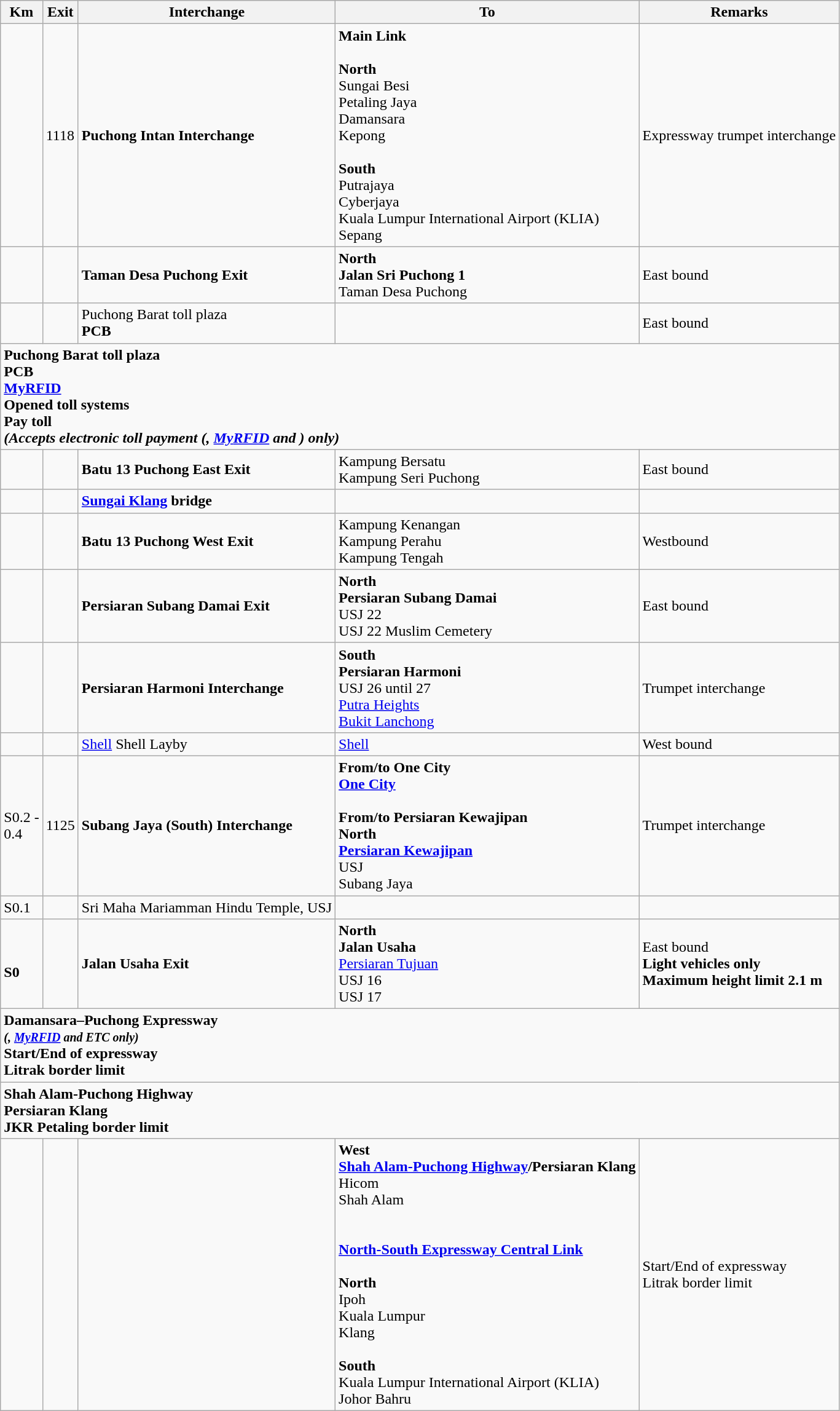<table class="wikitable">
<tr>
<th>Km</th>
<th>Exit</th>
<th>Interchange</th>
<th>To</th>
<th>Remarks</th>
</tr>
<tr>
<td></td>
<td>1118</td>
<td><strong>Puchong Intan Interchange</strong></td>
<td> <strong>Main Link</strong><br><br><strong>North</strong><br> Sungai Besi<br> Petaling Jaya<br> Damansara<br> Kepong<br><br><strong>South</strong><br> Putrajaya<br> Cyberjaya<br> Kuala Lumpur International Airport (KLIA) <br> Sepang</td>
<td>Expressway trumpet interchange</td>
</tr>
<tr>
<td></td>
<td></td>
<td><strong>Taman Desa Puchong Exit</strong></td>
<td><strong>North</strong><br><strong>Jalan Sri Puchong 1</strong><br>Taman Desa Puchong</td>
<td>East bound</td>
</tr>
<tr>
<td></td>
<td></td>
<td> Puchong Barat toll plaza<br><strong>PCB</strong></td>
<td></td>
<td>East bound</td>
</tr>
<tr>
<td style="width:600px" colspan="6" style="text-align:center; background:green;"><strong><span>Puchong Barat toll plaza<br>PCB<br>   <a href='#'><span>My</span><span>RFID</span></a>   <br>Opened toll systems<br>Pay toll<br><em>(Accepts electronic toll payment (, <a href='#'><span>My</span><span>RFID</span></a> and ) only)</em></span></strong></td>
</tr>
<tr>
<td></td>
<td></td>
<td><strong>Batu 13 Puchong East Exit</strong></td>
<td>Kampung Bersatu<br>Kampung Seri Puchong</td>
<td>East bound</td>
</tr>
<tr>
<td></td>
<td></td>
<td><strong><a href='#'>Sungai Klang</a> bridge</strong></td>
<td></td>
<td></td>
</tr>
<tr>
<td></td>
<td></td>
<td><strong>Batu 13 Puchong West Exit</strong></td>
<td>Kampung Kenangan<br>Kampung Perahu<br>Kampung Tengah</td>
<td>Westbound</td>
</tr>
<tr>
<td></td>
<td></td>
<td><strong>Persiaran Subang Damai Exit</strong></td>
<td><strong>North</strong><br><strong>Persiaran Subang Damai</strong><br>USJ 22<br>USJ 22 Muslim Cemetery</td>
<td>East bound</td>
</tr>
<tr>
<td></td>
<td></td>
<td><strong>Persiaran Harmoni Interchange</strong></td>
<td><strong>South</strong><br><strong>Persiaran Harmoni</strong><br>USJ 26 until 27<br><a href='#'>Putra Heights</a><br><a href='#'>Bukit Lanchong</a></td>
<td>Trumpet interchange</td>
</tr>
<tr>
<td></td>
<td></td>
<td> <a href='#'>Shell</a> Shell Layby</td>
<td>  <a href='#'>Shell</a></td>
<td>West bound</td>
</tr>
<tr>
<td>S0.2 -<br>0.4</td>
<td>1125</td>
<td><strong>Subang Jaya (South) Interchange</strong></td>
<td><strong>From/to One City</strong><br><strong><a href='#'>One City</a></strong> <br><br><strong>From/to Persiaran Kewajipan</strong><br><strong>North</strong><br><strong><a href='#'>Persiaran Kewajipan</a><br></strong>USJ<br>Subang Jaya</td>
<td>Trumpet interchange</td>
</tr>
<tr>
<td>S0.1</td>
<td></td>
<td>Sri Maha Mariamman Hindu Temple, USJ</td>
<td></td>
<td></td>
</tr>
<tr>
<td><br><strong>S0</strong></td>
<td></td>
<td><strong>Jalan Usaha Exit</strong></td>
<td><strong>North</strong><br><strong>Jalan Usaha</strong><br><a href='#'>Persiaran Tujuan</a><br>USJ 16<br>USJ 17</td>
<td>East bound<br><strong>Light vehicles only</strong><br><strong>Maximum height limit 2.1 m</strong></td>
</tr>
<tr>
<td style="width:600px" colspan="6" style="text-align:center; background:green;"><strong><span> Damansara–Puchong Expressway<br><small><em>(, <a href='#'><span>My</span><span>RFID</span></a> and  ETC only)</em></small><br>Start/End of expressway<br>Litrak border limit</span></strong></td>
</tr>
<tr>
<td style="width:600px" colspan="6" style="text-align:center; background:blue;"><strong><span> Shah Alam-Puchong Highway<br>Persiaran Klang<br>JKR Petaling border limit</span></strong></td>
</tr>
<tr>
<td></td>
<td></td>
<td></td>
<td><strong>West</strong><br> <strong><a href='#'>Shah Alam-Puchong Highway</a>/Persiaran Klang</strong><br> Hicom<br> Shah Alam<br><br><br>  <strong><a href='#'>North-South Expressway Central Link</a></strong><br><br><strong>North</strong><br>  Ipoh<br>  Kuala Lumpur<br>  Klang<br><br><strong>South</strong><br>  Kuala Lumpur International Airport (KLIA) <br>  Johor Bahru</td>
<td>Start/End of expressway<br>Litrak border limit</td>
</tr>
</table>
